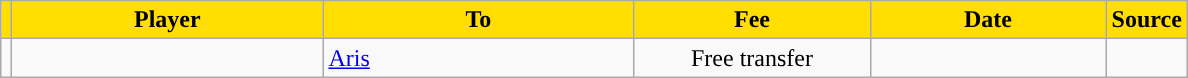<table class="wikitable sortable">
<tr>
<th style="background:#FFDE00"></th>
<th width=200 style="background:#FFDE00">Player</th>
<th width=200 style="background:#FFDE00">To</th>
<th width=150 style="background:#FFDE00">Fee</th>
<th width=150 style="background:#FFDE00">Date</th>
<th style="background:#FFDE00">Source</th>
</tr>
<tr>
<td align=center></td>
<td></td>
<td> <a href='#'>Aris</a></td>
<td align=center>Free transfer</td>
<td align=center></td>
<td align=center></td>
</tr>
</table>
